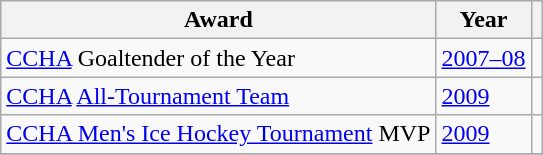<table class="wikitable">
<tr>
<th>Award</th>
<th>Year</th>
<th></th>
</tr>
<tr>
<td><a href='#'>CCHA</a> Goaltender of the Year</td>
<td><a href='#'>2007–08</a></td>
<td></td>
</tr>
<tr>
<td><a href='#'>CCHA</a> <a href='#'>All-Tournament Team</a></td>
<td><a href='#'>2009</a></td>
<td></td>
</tr>
<tr>
<td><a href='#'>CCHA Men's Ice Hockey Tournament</a> MVP</td>
<td><a href='#'>2009</a></td>
<td></td>
</tr>
<tr>
</tr>
</table>
